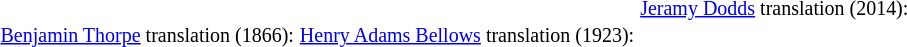<table>
<tr>
<td><br><small><a href='#'>Benjamin Thorpe</a> translation (1866):</small></td>
<td><br><small><a href='#'>Henry Adams Bellows</a> translation (1923):</small></td>
<td><br><small><a href='#'>Jeramy Dodds</a> translation (2014):</small><br><br><br></td>
</tr>
</table>
